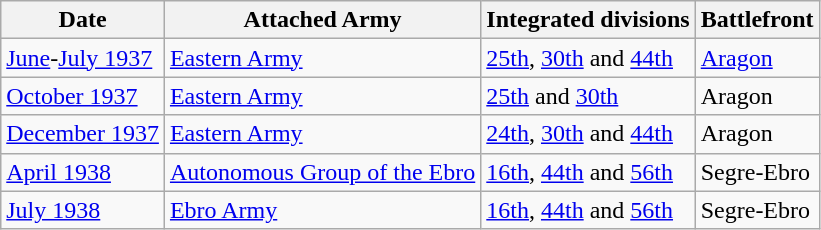<table class="wikitable">
<tr>
<th>Date</th>
<th>Attached Army</th>
<th>Integrated divisions</th>
<th>Battlefront</th>
</tr>
<tr>
<td><a href='#'>June</a>-<a href='#'>July 1937</a></td>
<td><a href='#'>Eastern Army</a></td>
<td><a href='#'>25th</a>, <a href='#'>30th</a> and <a href='#'>44th</a></td>
<td><a href='#'> Aragon</a></td>
</tr>
<tr>
<td><a href='#'>October 1937</a></td>
<td><a href='#'>Eastern Army</a></td>
<td><a href='#'>25th</a> and <a href='#'>30th</a></td>
<td>Aragon</td>
</tr>
<tr>
<td><a href='#'>December 1937</a></td>
<td><a href='#'>Eastern Army</a></td>
<td><a href='#'>24th</a>, <a href='#'>30th</a> and <a href='#'>44th</a></td>
<td>Aragon</td>
</tr>
<tr>
<td><a href='#'>April 1938</a></td>
<td><a href='#'>Autonomous Group of the Ebro</a></td>
<td><a href='#'>16th</a>, <a href='#'>44th</a> and <a href='#'>56th</a></td>
<td>Segre-Ebro</td>
</tr>
<tr>
<td><a href='#'>July 1938</a></td>
<td><a href='#'>Ebro Army</a></td>
<td><a href='#'>16th</a>, <a href='#'>44th</a> and <a href='#'>56th</a></td>
<td>Segre-Ebro</td>
</tr>
</table>
